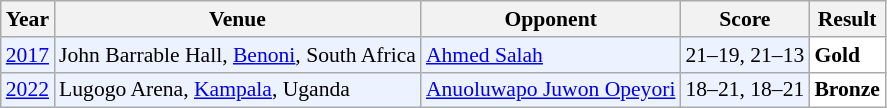<table class="sortable wikitable" style="font-size: 90%;">
<tr>
<th>Year</th>
<th>Venue</th>
<th>Opponent</th>
<th>Score</th>
<th>Result</th>
</tr>
<tr style="background:#ECF2FF">
<td align="center"><a href='#'>2017</a></td>
<td align="left">John Barrable Hall, <a href='#'>Benoni</a>, South Africa</td>
<td align="left"> <a href='#'>Ahmed Salah</a></td>
<td align="left">21–19, 21–13</td>
<td style="text-align:left; background:white"> <strong>Gold</strong></td>
</tr>
<tr style="background:#ECF2FF">
<td align="center"><a href='#'>2022</a></td>
<td align="left">Lugogo Arena, <a href='#'>Kampala</a>, Uganda</td>
<td align="left"> <a href='#'>Anuoluwapo Juwon Opeyori</a></td>
<td align="left">18–21, 18–21</td>
<td style="text-align:left; background:white"> <strong>Bronze</strong></td>
</tr>
</table>
